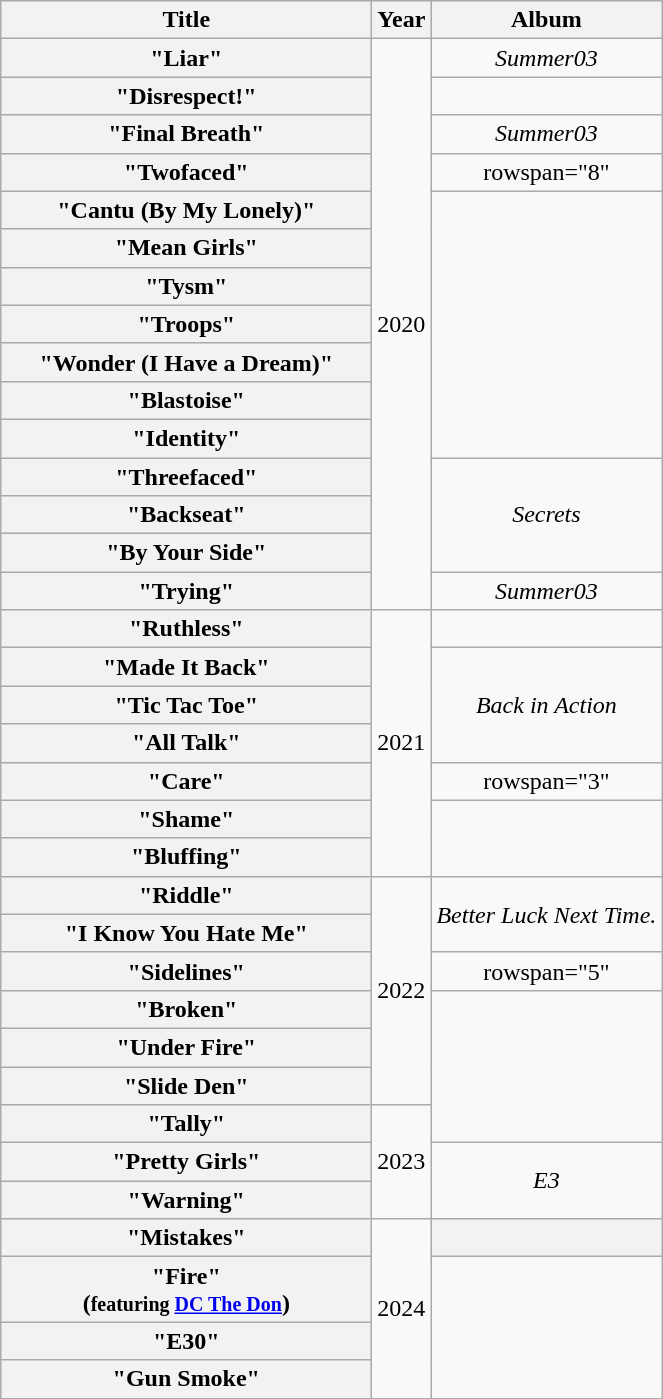<table class="wikitable sortable mw-collapsible plainrowheaders" style="text-align:center;">
<tr>
<th scope="col" style="width:15em;">Title</th>
<th scope="col">Year</th>
<th scope="col">Album</th>
</tr>
<tr>
<th scope="row">"Liar"</th>
<td rowspan="15">2020</td>
<td><em>Summer03</em></td>
</tr>
<tr>
<th scope="row">"Disrespect!"</th>
<td></td>
</tr>
<tr>
<th scope="row">"Final Breath"</th>
<td><em>Summer03</em></td>
</tr>
<tr>
<th scope="row">"Twofaced"</th>
<td>rowspan="8" </td>
</tr>
<tr>
<th scope="row">"Cantu (By My Lonely)"</th>
</tr>
<tr>
<th scope="row">"Mean Girls"</th>
</tr>
<tr>
<th scope="row">"Tysm"</th>
</tr>
<tr>
<th scope="row">"Troops"<br></th>
</tr>
<tr>
<th scope="row">"Wonder (I Have a Dream)"</th>
</tr>
<tr>
<th scope="row">"Blastoise"</th>
</tr>
<tr>
<th scope="row">"Identity"</th>
</tr>
<tr>
<th scope="row">"Threefaced"</th>
<td rowspan="3"><em>Secrets</em></td>
</tr>
<tr>
<th scope="row">"Backseat"<br></th>
</tr>
<tr>
<th scope="row">"By Your Side"<br></th>
</tr>
<tr>
<th scope="row">"Trying"</th>
<td><em>Summer03</em></td>
</tr>
<tr>
<th scope="row">"Ruthless"</th>
<td rowspan="7">2021</td>
<td></td>
</tr>
<tr>
<th scope="row">"Made It Back"</th>
<td rowspan="3"><em>Back in Action</em></td>
</tr>
<tr>
<th scope="row">"Tic Tac Toe"</th>
</tr>
<tr>
<th scope="row">"All Talk"</th>
</tr>
<tr>
<th scope="row">"Care"</th>
<td>rowspan="3" </td>
</tr>
<tr>
<th scope="row">"Shame"</th>
</tr>
<tr>
<th scope="row">"Bluffing"</th>
</tr>
<tr>
<th scope="row">"Riddle"</th>
<td rowspan="6">2022</td>
<td rowspan="2"><em>Better Luck Next Time.</em></td>
</tr>
<tr>
<th scope="row">"I Know You Hate Me"</th>
</tr>
<tr>
<th scope="row">"Sidelines"</th>
<td>rowspan="5" </td>
</tr>
<tr>
<th scope="row">"Broken"</th>
</tr>
<tr>
<th scope="row">"Under Fire"</th>
</tr>
<tr>
<th scope="row">"Slide Den"</th>
</tr>
<tr>
<th scope="row">"Tally"<br></th>
<td rowspan="3">2023</td>
</tr>
<tr>
<th scope="row">"Pretty Girls"</th>
<td rowspan="2"><em>E3</em></td>
</tr>
<tr>
<th scope="row">"Warning"</th>
</tr>
<tr>
<th scope="row">"Mistakes"<br></th>
<td rowspan="4">2024</td>
<th></th>
</tr>
<tr>
<th scope="row">"Fire"<br>(<small>featuring <a href='#'>DC The Don</a></small>)</th>
<td rowspan="3"><em></em></td>
</tr>
<tr>
<th scope="row">"E30"</th>
</tr>
<tr>
<th scope="row">"Gun Smoke"</th>
</tr>
</table>
